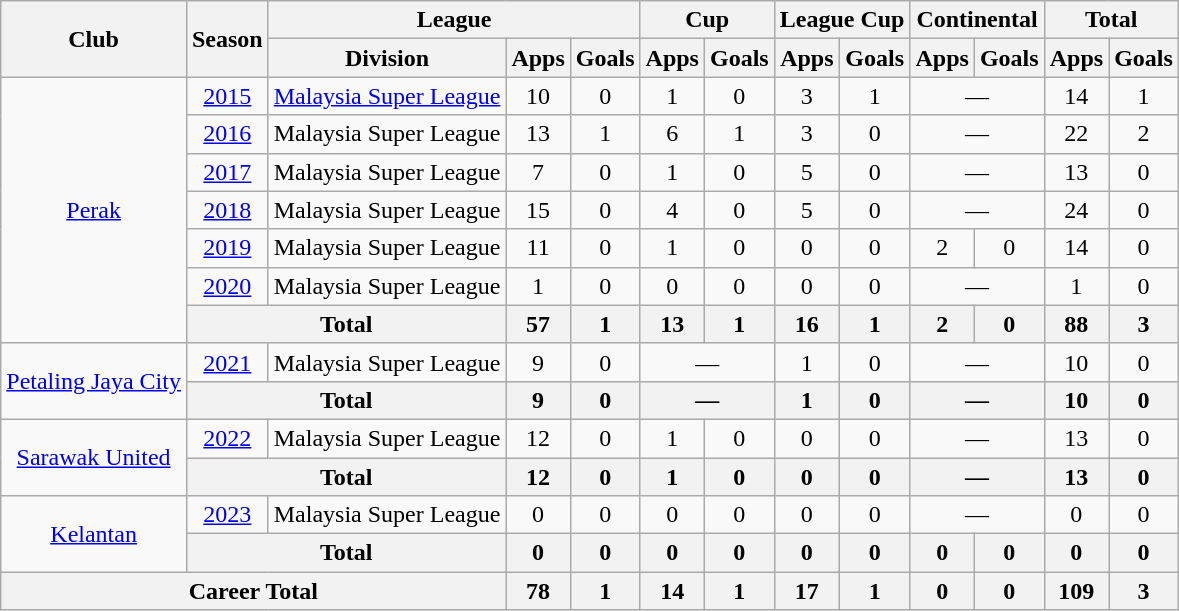<table class=wikitable style="text-align:center">
<tr>
<th rowspan=2>Club</th>
<th rowspan=2>Season</th>
<th colspan=3>League</th>
<th colspan=2>Cup</th>
<th colspan=2>League Cup</th>
<th colspan=2>Continental</th>
<th colspan=2>Total</th>
</tr>
<tr>
<th>Division</th>
<th>Apps</th>
<th>Goals</th>
<th>Apps</th>
<th>Goals</th>
<th>Apps</th>
<th>Goals</th>
<th>Apps</th>
<th>Goals</th>
<th>Apps</th>
<th>Goals</th>
</tr>
<tr>
<td rowspan=7><a href='#'>Perak</a></td>
<td><a href='#'>2015</a></td>
<td><a href='#'>Malaysia Super League</a></td>
<td>10</td>
<td>0</td>
<td>1</td>
<td>0</td>
<td>3</td>
<td>1</td>
<td colspan=2>—</td>
<td>14</td>
<td>1</td>
</tr>
<tr>
<td><a href='#'>2016</a></td>
<td>Malaysia Super League</td>
<td>13</td>
<td>1</td>
<td>6</td>
<td>1</td>
<td>3</td>
<td>0</td>
<td colspan=2>—</td>
<td>22</td>
<td>2</td>
</tr>
<tr>
<td><a href='#'>2017</a></td>
<td>Malaysia Super League</td>
<td>7</td>
<td>0</td>
<td>1</td>
<td>0</td>
<td>5</td>
<td>0</td>
<td colspan=2>—</td>
<td>13</td>
<td>0</td>
</tr>
<tr>
<td><a href='#'>2018</a></td>
<td>Malaysia Super League</td>
<td>15</td>
<td>0</td>
<td>4</td>
<td>0</td>
<td>5</td>
<td>0</td>
<td colspan=2>—</td>
<td>24</td>
<td>0</td>
</tr>
<tr>
<td><a href='#'>2019</a></td>
<td>Malaysia Super League</td>
<td>11</td>
<td>0</td>
<td>1</td>
<td>0</td>
<td>0</td>
<td>0</td>
<td>2</td>
<td>0</td>
<td>14</td>
<td>0</td>
</tr>
<tr>
<td><a href='#'>2020</a></td>
<td>Malaysia Super League</td>
<td>1</td>
<td>0</td>
<td>0</td>
<td>0</td>
<td>0</td>
<td>0</td>
<td colspan=2>—</td>
<td>1</td>
<td>0</td>
</tr>
<tr>
<th colspan="2">Total</th>
<th>57</th>
<th>1</th>
<th>13</th>
<th>1</th>
<th>16</th>
<th>1</th>
<th>2</th>
<th>0</th>
<th>88</th>
<th>3</th>
</tr>
<tr>
<td rowspan=2><a href='#'>Petaling Jaya City</a></td>
<td><a href='#'>2021</a></td>
<td>Malaysia Super League</td>
<td>9</td>
<td>0</td>
<td colspan=2>—</td>
<td>1</td>
<td>0</td>
<td colspan=2>—</td>
<td>10</td>
<td>0</td>
</tr>
<tr>
<th colspan="2">Total</th>
<th>9</th>
<th>0</th>
<th colspan=2>—</th>
<th>1</th>
<th>0</th>
<th colspan=2>—</th>
<th>10</th>
<th>0</th>
</tr>
<tr>
<td rowspan=2><a href='#'>Sarawak United</a></td>
<td><a href='#'>2022</a></td>
<td>Malaysia Super League</td>
<td>12</td>
<td>0</td>
<td>1</td>
<td>0</td>
<td>0</td>
<td>0</td>
<td colspan=2>—</td>
<td>13</td>
<td>0</td>
</tr>
<tr>
<th colspan="2">Total</th>
<th>12</th>
<th>0</th>
<th>1</th>
<th>0</th>
<th>0</th>
<th>0</th>
<th colspan=2>—</th>
<th>13</th>
<th>0</th>
</tr>
<tr>
<td rowspan=2><a href='#'>Kelantan</a></td>
<td><a href='#'>2023</a></td>
<td>Malaysia Super League</td>
<td>0</td>
<td>0</td>
<td>0</td>
<td>0</td>
<td>0</td>
<td>0</td>
<td colspan=2>—</td>
<td>0</td>
<td>0</td>
</tr>
<tr>
<th colspan="2">Total</th>
<th>0</th>
<th>0</th>
<th>0</th>
<th>0</th>
<th>0</th>
<th>0</th>
<th>0</th>
<th>0</th>
<th>0</th>
<th>0</th>
</tr>
<tr>
<th colspan="3">Career Total</th>
<th>78</th>
<th>1</th>
<th>14</th>
<th>1</th>
<th>17</th>
<th>1</th>
<th>0</th>
<th>0</th>
<th>109</th>
<th>3</th>
</tr>
</table>
